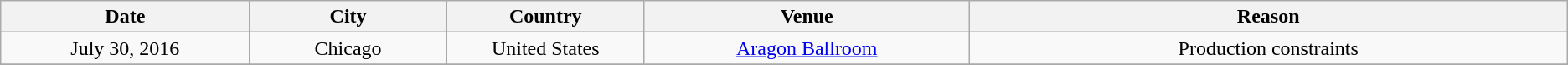<table class="wikitable plainrowheaders" style="text-align:center;">
<tr>
<th scope="col" style="width:13em;">Date</th>
<th scope="col" style="width:10em;">City</th>
<th scope="col" style="width:10em;">Country</th>
<th scope="col" style="width:17em;">Venue</th>
<th scope="col" style="width:32em;">Reason</th>
</tr>
<tr>
<td scope="row" style="text-align:center;">July 30, 2016</td>
<td>Chicago</td>
<td>United States</td>
<td><a href='#'>Aragon Ballroom</a></td>
<td>Production constraints</td>
</tr>
<tr ROZES>
</tr>
</table>
